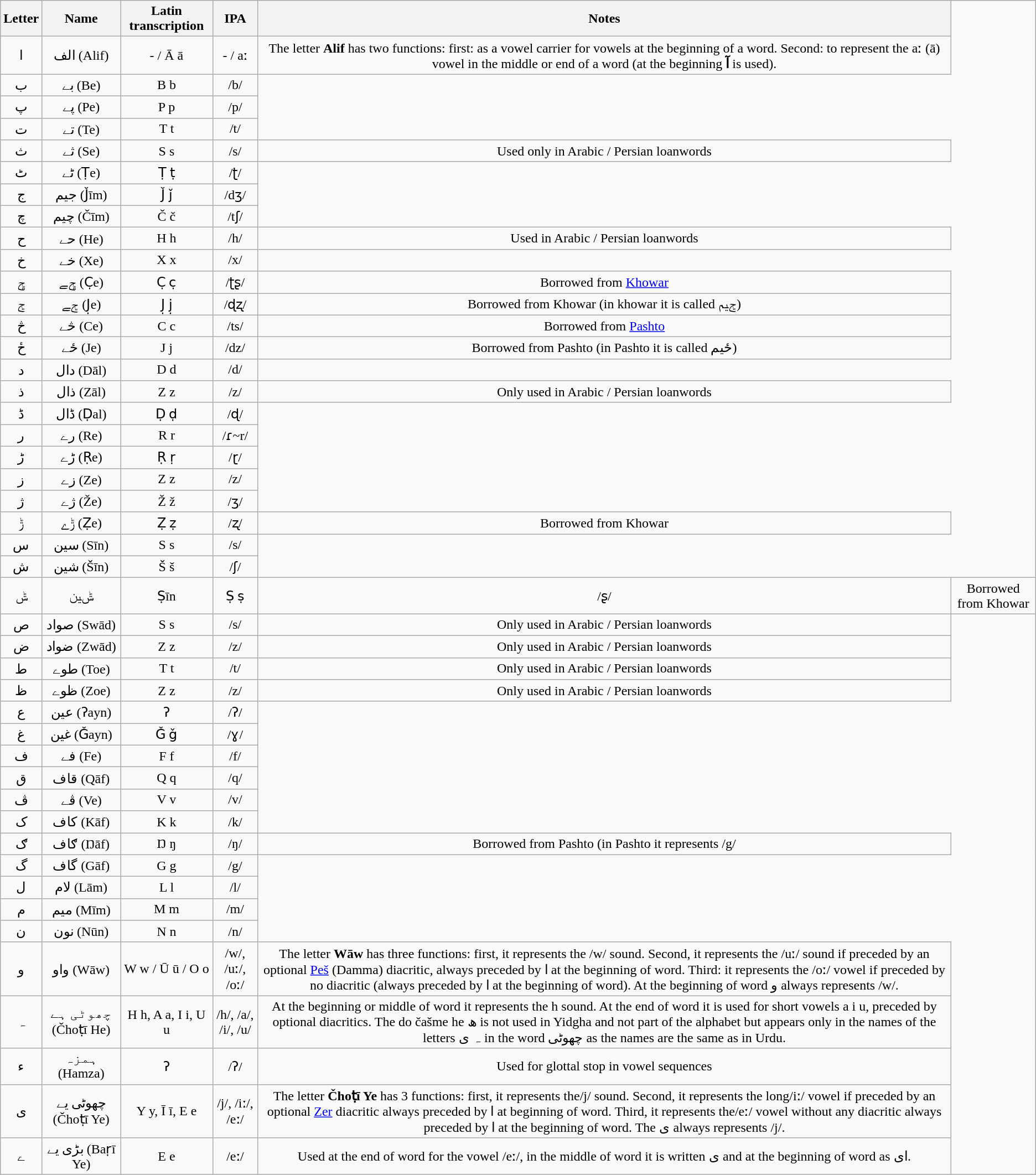<table class="wikitable" style="text-align:center;">
<tr>
<th>Letter</th>
<th>Name</th>
<th>Latin transcription</th>
<th>IPA</th>
<th>Notes</th>
</tr>
<tr>
<td>ا</td>
<td>الف (Alif)</td>
<td>- / Ā ā</td>
<td>- / aː</td>
<td>The letter <strong>Alif</strong> has two functions: first: as a vowel carrier for vowels at the beginning of a word. Second: to represent the aː (ā) vowel in the middle or end of a word (at the beginning <strong>آ</strong> is used).</td>
</tr>
<tr>
<td>ب</td>
<td>بے (Be)</td>
<td>B b</td>
<td>/b/</td>
</tr>
<tr>
<td>پ</td>
<td>پے (Pe)</td>
<td>P p</td>
<td>/p/</td>
</tr>
<tr>
<td>ت</td>
<td>تے (Te)</td>
<td>T t</td>
<td>/t/</td>
</tr>
<tr>
<td>ث</td>
<td>ثے (Se)</td>
<td>S s</td>
<td>/s/</td>
<td>Used only in Arabic / Persian loanwords</td>
</tr>
<tr>
<td>ٹ</td>
<td>ٹے (Ṭe)</td>
<td>Ṭ ṭ</td>
<td>/ʈ/</td>
</tr>
<tr>
<td>ج</td>
<td>جیم (J̌īm)</td>
<td>J̌ ǰ</td>
<td>/dʒ/</td>
</tr>
<tr>
<td>چ</td>
<td>چیم (Čīm)</td>
<td>Č č</td>
<td>/tʃ/</td>
</tr>
<tr>
<td>ح</td>
<td>حے (He)</td>
<td>H h</td>
<td>/h/</td>
<td>Used in Arabic / Persian loanwords</td>
</tr>
<tr>
<td>خ</td>
<td>خے (Xe)</td>
<td>X x</td>
<td>/x/</td>
</tr>
<tr>
<td>ݯ</td>
<td>ݯے (C̣e)</td>
<td>C̣ c̣</td>
<td>/ʈʂ/</td>
<td>Borrowed from <a href='#'>Khowar</a></td>
</tr>
<tr>
<td>ݮ</td>
<td>ݮے (J̣e)</td>
<td>J̣ j̣</td>
<td>/ɖʐ/</td>
<td>Borrowed from Khowar (in khowar it is called ݮیم)</td>
</tr>
<tr>
<td>څ</td>
<td>څے (Ce)</td>
<td>C c</td>
<td>/ts/</td>
<td>Borrowed from <a href='#'>Pashto</a></td>
</tr>
<tr>
<td>ځ</td>
<td>ځے (Je)</td>
<td>J j</td>
<td>/dz/</td>
<td>Borrowed from Pashto (in Pashto it is called ځيم)</td>
</tr>
<tr>
<td>د</td>
<td>دال (Dāl)</td>
<td>D d</td>
<td>/d/</td>
</tr>
<tr>
<td>ذ</td>
<td>ذال (Zāl)</td>
<td>Z z</td>
<td>/z/</td>
<td>Only used in Arabic / Persian loanwords</td>
</tr>
<tr>
<td>ڈ</td>
<td>ڈال (Ḍal)</td>
<td>Ḍ ḍ</td>
<td>/ɖ/</td>
</tr>
<tr>
<td>ر</td>
<td>رے (Re)</td>
<td>R r</td>
<td>/ɾ~r/</td>
</tr>
<tr>
<td>ڑ</td>
<td>ڑے (Ṛe)</td>
<td>Ṛ ṛ</td>
<td>/ɽ/</td>
</tr>
<tr>
<td>ز</td>
<td>زے (Ze)</td>
<td>Z z</td>
<td>/z/</td>
</tr>
<tr>
<td>ژ</td>
<td>ژے (Že)</td>
<td>Ž ž</td>
<td>/ʒ/</td>
</tr>
<tr>
<td>ݱ</td>
<td>ݱے (Ẓe)</td>
<td>Ẓ ẓ</td>
<td>/ʐ/</td>
<td>Borrowed from Khowar</td>
</tr>
<tr>
<td>س</td>
<td>سین (Sīn)</td>
<td>S s</td>
<td>/s/</td>
</tr>
<tr>
<td>ش</td>
<td>شین (Šīn)</td>
<td>Š š</td>
<td>/ʃ/</td>
</tr>
<tr>
<td>ݰ</td>
<td>ݰین</td>
<td>Ṣīn</td>
<td>Ṣ ṣ</td>
<td>/ʂ/</td>
<td>Borrowed from Khowar</td>
</tr>
<tr>
<td>ص</td>
<td>صواد (Swād)</td>
<td>S s</td>
<td>/s/</td>
<td>Only used in Arabic / Persian loanwords</td>
</tr>
<tr>
<td>ض</td>
<td>ضواد (Zwād)</td>
<td>Z z</td>
<td>/z/</td>
<td>Only used in Arabic / Persian loanwords</td>
</tr>
<tr>
<td>ط</td>
<td>طوے (Toe)</td>
<td>T t</td>
<td>/t/</td>
<td>Only used in Arabic / Persian loanwords</td>
</tr>
<tr>
<td>ظ</td>
<td>ظوے (Zoe)</td>
<td>Z z</td>
<td>/z/</td>
<td>Only used in Arabic / Persian loanwords</td>
</tr>
<tr>
<td>ع</td>
<td>عین (ʔayn)</td>
<td>ʔ</td>
<td>/ʔ/</td>
</tr>
<tr>
<td>غ</td>
<td>غین (Ǧayn)</td>
<td>Ǧ ǧ</td>
<td>/ɣ/</td>
</tr>
<tr>
<td>ف</td>
<td>فے (Fe)</td>
<td>F f</td>
<td>/f/</td>
</tr>
<tr>
<td>ق</td>
<td>قاف (Qāf)</td>
<td>Q q</td>
<td>/q/</td>
</tr>
<tr>
<td>ڤ</td>
<td>ڤے (Ve)</td>
<td>V v</td>
<td>/v/</td>
</tr>
<tr>
<td>ک</td>
<td>کاف (Kāf)</td>
<td>K k</td>
<td>/k/</td>
</tr>
<tr>
<td>ګ</td>
<td>ګاف (Ŋāf)</td>
<td>Ŋ ŋ</td>
<td>/ŋ/</td>
<td>Borrowed from Pashto (in Pashto it represents /g/</td>
</tr>
<tr>
<td>گ</td>
<td>گاف (Gāf)</td>
<td>G g</td>
<td>/g/</td>
</tr>
<tr>
<td>ل</td>
<td>لام (Lām)</td>
<td>L l</td>
<td>/l/</td>
</tr>
<tr>
<td>م</td>
<td>میم (Mīm)</td>
<td>M m</td>
<td>/m/</td>
</tr>
<tr>
<td>ن</td>
<td>نون (Nūn)</td>
<td>N n</td>
<td>/n/</td>
</tr>
<tr>
<td>و</td>
<td>واو (Wāw)</td>
<td>W w / Ū ū / O o</td>
<td>/w/, /uː/, /oː/</td>
<td>The letter <strong>Wāw</strong> has three functions: first, it represents the /w/ sound. Second, it represents the /uː/ sound if preceded by an optional <a href='#'>Peš</a> (Damma) diacritic, always preceded by ا at the beginning of word. Third: it represents the /oː/ vowel if preceded by no diacritic (always preceded by ا at the beginning of word). At the beginning of word و always represents /w/.</td>
</tr>
<tr>
<td>ہ</td>
<td>چھوٹی ہے (Čhoṭī He)</td>
<td>H h, A a, I i, U u</td>
<td>/h/, /a/, /i/, /u/</td>
<td>At the beginning or middle of word it represents the h sound. At the end of word it is used for short vowels a i u, preceded by optional diacritics. The do čašme he ھ is not used in Yidgha and not part of the alphabet but appears only in the names of the letters ہ ی in the word چھوٹی as the names are the same as in Urdu.</td>
</tr>
<tr>
<td>ء</td>
<td>ہمزہ (Hamza)</td>
<td>ʔ</td>
<td>/ʔ/</td>
<td>Used for glottal stop in vowel sequences</td>
</tr>
<tr>
<td>ی</td>
<td>چھوٹی یے (Čhoṭī Ye)</td>
<td>Y y, Ī ī, E e</td>
<td>/j/, /iː/, /eː/</td>
<td>The letter <strong>Čhoṭī Ye</strong> has 3 functions: first, it represents the/j/ sound. Second, it represents the long/iː/ vowel if preceded by an optional <a href='#'>Zer</a> diacritic always preceded by ا at beginning of word. Third, it represents the/eː/ vowel without any diacritic always preceded by ا at the beginning of word. The ی always represents /j/.</td>
</tr>
<tr>
<td>ے</td>
<td>بڑی یے (Baṛī Ye)</td>
<td>E e</td>
<td>/eː/</td>
<td>Used at the end of word for the vowel /eː/, in the middle of word it is written ی and at the beginning of word as ای.</td>
</tr>
</table>
